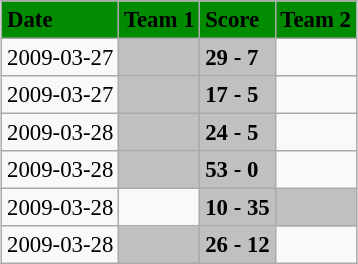<table class="wikitable" style="margin:0.5em auto; font-size:95%">
<tr bgcolor="#008B00">
<td><strong>Date</strong></td>
<td><strong>Team 1</strong></td>
<td><strong>Score</strong></td>
<td><strong>Team 2</strong></td>
</tr>
<tr>
<td>2009-03-27</td>
<td bgcolor="silver"><strong></strong></td>
<td bgcolor="silver"><strong>29 - 7</strong></td>
<td></td>
</tr>
<tr>
<td>2009-03-27</td>
<td bgcolor="silver"><strong></strong></td>
<td bgcolor="silver"><strong>17 - 5</strong></td>
<td></td>
</tr>
<tr>
<td>2009-03-28</td>
<td bgcolor="silver"><strong></strong></td>
<td bgcolor="silver"><strong>24 - 5</strong></td>
<td></td>
</tr>
<tr>
<td>2009-03-28</td>
<td bgcolor="silver"><strong></strong></td>
<td bgcolor="silver"><strong>53 - 0</strong></td>
<td></td>
</tr>
<tr>
<td>2009-03-28</td>
<td></td>
<td bgcolor="silver"><strong>10 - 35</strong></td>
<td bgcolor="silver"></td>
</tr>
<tr>
<td>2009-03-28</td>
<td bgcolor="silver"><strong></strong></td>
<td bgcolor="silver"><strong>26 - 12</strong></td>
<td></td>
</tr>
</table>
